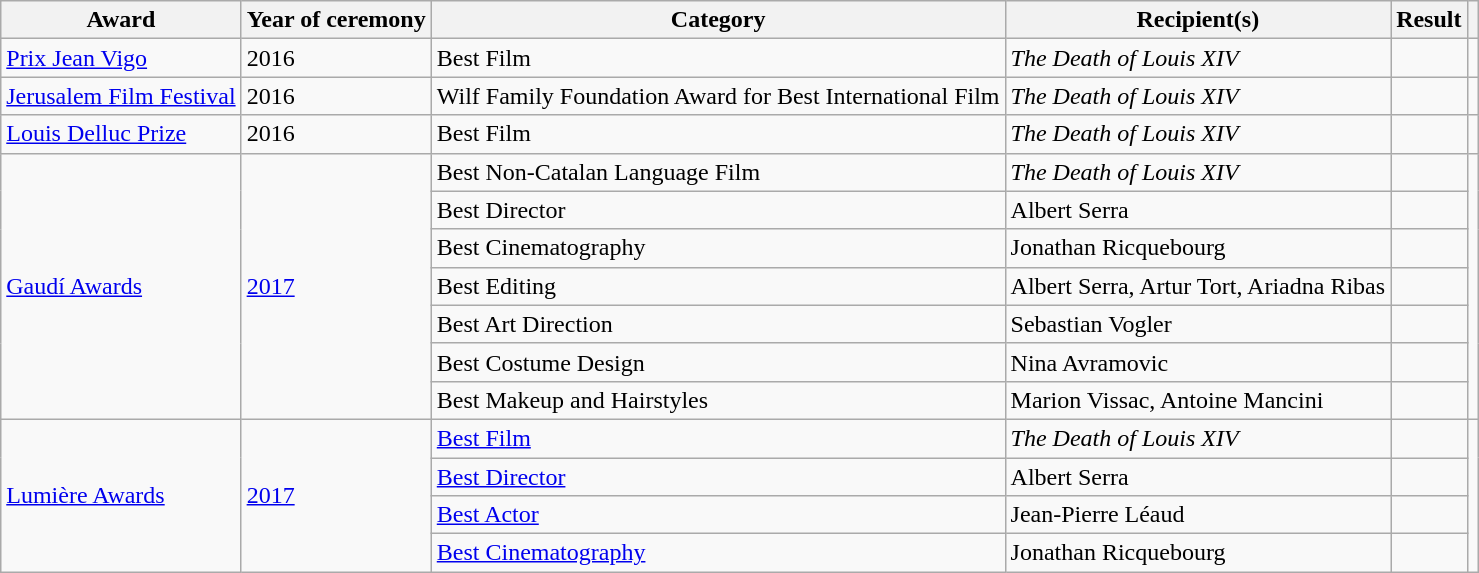<table class="wikitable plainrowheaders sortable">
<tr>
<th scope="col">Award</th>
<th scope="col">Year of ceremony</th>
<th scope="col">Category</th>
<th scope="col">Recipient(s)</th>
<th scope="col">Result</th>
<th scope="col" class="unsortable"></th>
</tr>
<tr>
<td><a href='#'>Prix Jean Vigo</a></td>
<td>2016</td>
<td>Best Film</td>
<td><em>The Death of Louis XIV</em></td>
<td></td>
<td></td>
</tr>
<tr>
<td><a href='#'>Jerusalem Film Festival</a></td>
<td>2016</td>
<td>Wilf Family Foundation Award for Best International Film</td>
<td><em>The Death of Louis XIV</em></td>
<td></td>
<td></td>
</tr>
<tr>
<td><a href='#'>Louis Delluc Prize</a></td>
<td>2016</td>
<td>Best Film</td>
<td><em>The Death of Louis XIV</em></td>
<td></td>
<td></td>
</tr>
<tr>
<td rowspan = "7"><a href='#'>Gaudí Awards</a></td>
<td rowspan = "7"><a href='#'>2017</a></td>
<td>Best Non-Catalan Language Film</td>
<td><em>The Death of Louis XIV</em></td>
<td></td>
<td rowspan = "7"></td>
</tr>
<tr>
<td>Best Director</td>
<td>Albert Serra</td>
<td></td>
</tr>
<tr>
<td>Best Cinematography</td>
<td>Jonathan Ricquebourg</td>
<td></td>
</tr>
<tr>
<td>Best Editing</td>
<td>Albert Serra, Artur Tort, Ariadna Ribas</td>
<td></td>
</tr>
<tr>
<td>Best Art Direction</td>
<td>Sebastian Vogler</td>
<td></td>
</tr>
<tr>
<td>Best Costume Design</td>
<td>Nina Avramovic</td>
<td></td>
</tr>
<tr>
<td>Best Makeup and Hairstyles</td>
<td>Marion Vissac, Antoine Mancini</td>
<td></td>
</tr>
<tr>
<td rowspan="4"><a href='#'>Lumière Awards</a></td>
<td rowspan="4"><a href='#'>2017</a></td>
<td><a href='#'>Best Film</a></td>
<td><em>The Death of Louis XIV</em></td>
<td></td>
<td rowspan="4"></td>
</tr>
<tr>
<td><a href='#'>Best Director</a></td>
<td>Albert Serra</td>
<td></td>
</tr>
<tr>
<td><a href='#'>Best Actor</a></td>
<td>Jean-Pierre Léaud</td>
<td></td>
</tr>
<tr>
<td><a href='#'>Best Cinematography</a></td>
<td>Jonathan Ricquebourg</td>
<td></td>
</tr>
</table>
